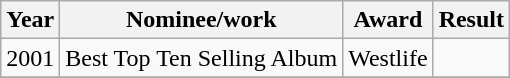<table class="wikitable">
<tr>
<th>Year</th>
<th>Nominee/work</th>
<th>Award</th>
<th>Result</th>
</tr>
<tr>
<td>2001</td>
<td>Best Top Ten Selling Album</td>
<td>Westlife</td>
<td></td>
</tr>
<tr>
</tr>
</table>
